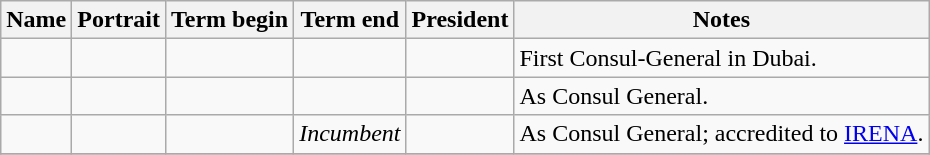<table class="wikitable sortable"  text-align:center;">
<tr>
<th>Name</th>
<th class="unsortable">Portrait</th>
<th>Term begin</th>
<th>Term end</th>
<th>President</th>
<th class="unsortable">Notes</th>
</tr>
<tr>
<td></td>
<td></td>
<td></td>
<td></td>
<td></td>
<td>First Consul-General in Dubai.</td>
</tr>
<tr>
<td></td>
<td></td>
<td></td>
<td></td>
<td></td>
<td>As Consul General.</td>
</tr>
<tr>
<td></td>
<td></td>
<td></td>
<td><em>Incumbent</em></td>
<td></td>
<td>As Consul General; accredited to <a href='#'>IRENA</a>.</td>
</tr>
<tr>
</tr>
</table>
